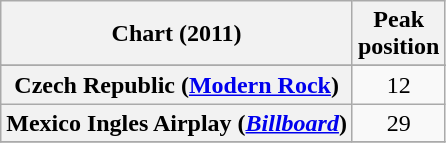<table class="wikitable plainrowheaders sortable">
<tr>
<th align="left">Chart (2011)</th>
<th align="center">Peak<br>position</th>
</tr>
<tr>
</tr>
<tr>
<th scope="row">Czech Republic (<a href='#'>Modern Rock</a>)</th>
<td style="text-align:center;">12</td>
</tr>
<tr>
<th scope="row">Mexico Ingles Airplay (<em><a href='#'>Billboard</a></em>)</th>
<td style="text-align:center;">29</td>
</tr>
<tr>
</tr>
</table>
